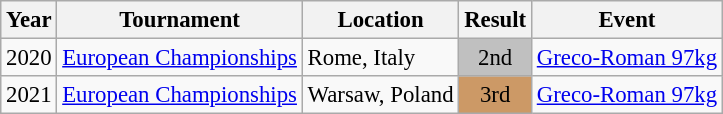<table class="wikitable" style="font-size:95%;">
<tr>
<th>Year</th>
<th>Tournament</th>
<th>Location</th>
<th>Result</th>
<th>Event</th>
</tr>
<tr>
<td>2020</td>
<td><a href='#'>European Championships</a></td>
<td>Rome, Italy</td>
<td align="center" bgcolor="silver">2nd</td>
<td><a href='#'>Greco-Roman 97kg</a></td>
</tr>
<tr>
<td>2021</td>
<td><a href='#'>European Championships</a></td>
<td>Warsaw, Poland</td>
<td align="center" bgcolor="cc9966">3rd</td>
<td><a href='#'>Greco-Roman 97kg</a></td>
</tr>
</table>
